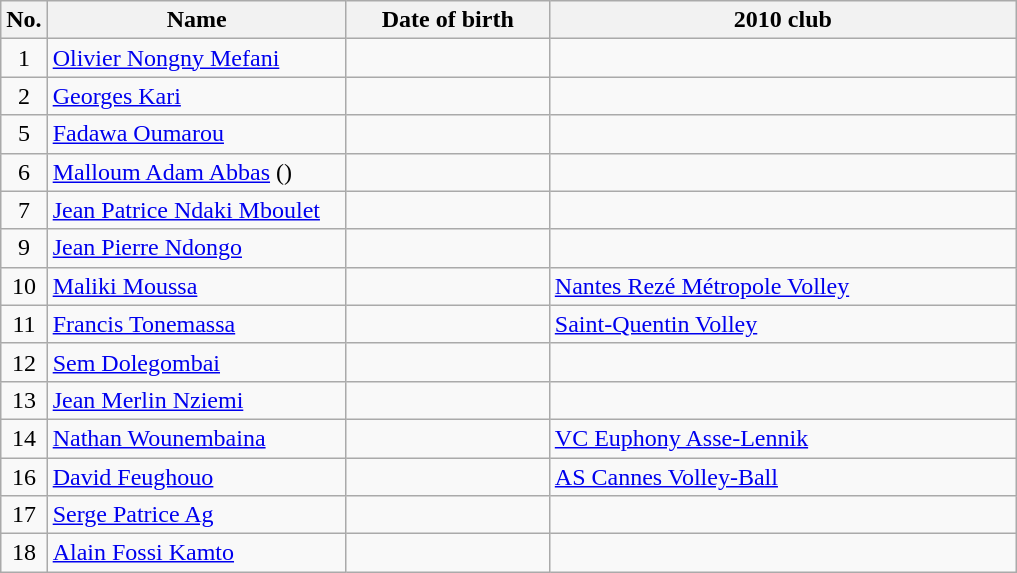<table class="wikitable sortable" style="font-size:100%; text-align:center;">
<tr>
<th>No.</th>
<th style="width:12em">Name</th>
<th style="width:8em">Date of birth</th>
<th style="width:19em">2010 club</th>
</tr>
<tr>
<td>1</td>
<td align=left><a href='#'>Olivier Nongny Mefani</a></td>
<td align=right></td>
<td align=left></td>
</tr>
<tr>
<td>2</td>
<td align=left><a href='#'>Georges Kari</a></td>
<td align=right></td>
<td align=left></td>
</tr>
<tr>
<td>5</td>
<td align=left><a href='#'>Fadawa Oumarou</a></td>
<td align=right></td>
<td align=left></td>
</tr>
<tr>
<td>6</td>
<td align=left><a href='#'>Malloum Adam Abbas</a> ()</td>
<td align=right></td>
<td align=left></td>
</tr>
<tr>
<td>7</td>
<td align=left><a href='#'>Jean Patrice Ndaki Mboulet</a></td>
<td align=right></td>
<td align=left></td>
</tr>
<tr>
<td>9</td>
<td align=left><a href='#'>Jean Pierre Ndongo</a></td>
<td align=right></td>
<td align=left></td>
</tr>
<tr>
<td>10</td>
<td align=left><a href='#'>Maliki Moussa</a></td>
<td align=right></td>
<td align=left> <a href='#'>Nantes Rezé Métropole Volley</a></td>
</tr>
<tr>
<td>11</td>
<td align=left><a href='#'>Francis Tonemassa</a></td>
<td align=right></td>
<td align=left> <a href='#'>Saint-Quentin Volley</a></td>
</tr>
<tr>
<td>12</td>
<td align=left><a href='#'>Sem Dolegombai</a></td>
<td align=right></td>
<td align=left></td>
</tr>
<tr>
<td>13</td>
<td align=left><a href='#'>Jean Merlin Nziemi</a></td>
<td align=right></td>
<td align=left></td>
</tr>
<tr>
<td>14</td>
<td align=left><a href='#'>Nathan Wounembaina</a></td>
<td align=right></td>
<td align=left> <a href='#'>VC Euphony Asse-Lennik</a></td>
</tr>
<tr>
<td>16</td>
<td align=left><a href='#'>David Feughouo</a></td>
<td align=right></td>
<td align=left> <a href='#'>AS Cannes Volley-Ball</a></td>
</tr>
<tr>
<td>17</td>
<td align=left><a href='#'>Serge Patrice Ag</a></td>
<td align=right></td>
<td align=left></td>
</tr>
<tr>
<td>18</td>
<td align=left><a href='#'>Alain Fossi Kamto</a></td>
<td align=right></td>
<td align=left></td>
</tr>
</table>
